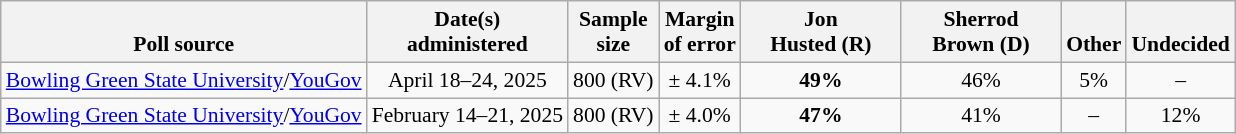<table class="wikitable" style="font-size:90%;text-align:center;">
<tr valign=bottom>
<th>Poll source</th>
<th>Date(s)<br>administered</th>
<th>Sample<br>size</th>
<th>Margin<br>of error</th>
<th style="width:100px;">Jon<br>Husted (R)</th>
<th style="width:100px;">Sherrod<br>Brown (D)</th>
<th>Other</th>
<th>Undecided</th>
</tr>
<tr>
<td style="text-align:left;"><a href='#'>Bowling Green State University</a>/<a href='#'>YouGov</a></td>
<td>April 18–24, 2025</td>
<td>800 (RV)</td>
<td>± 4.1%</td>
<td><strong>49%</strong></td>
<td>46%</td>
<td>5%</td>
<td>–</td>
</tr>
<tr>
<td style="text-align:left;"><a href='#'>Bowling Green State University</a>/<a href='#'>YouGov</a></td>
<td>February 14–21, 2025</td>
<td>800 (RV)</td>
<td>± 4.0%</td>
<td><strong>47%</strong></td>
<td>41%</td>
<td>–</td>
<td>12%</td>
</tr>
</table>
